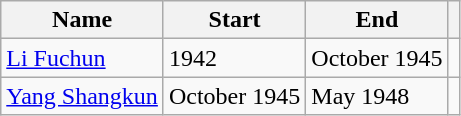<table class="wikitable">
<tr>
<th>Name</th>
<th>Start</th>
<th>End</th>
<th></th>
</tr>
<tr>
<td><a href='#'>Li Fuchun</a></td>
<td>1942</td>
<td>October 1945</td>
<td></td>
</tr>
<tr>
<td><a href='#'>Yang Shangkun</a></td>
<td>October 1945</td>
<td>May 1948</td>
<td></td>
</tr>
</table>
